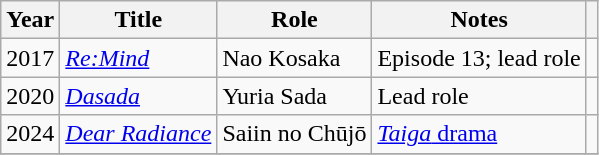<table class="wikitable sortable">
<tr>
<th>Year</th>
<th>Title</th>
<th>Role</th>
<th>Notes</th>
<th class="unsortable"></th>
</tr>
<tr>
<td>2017</td>
<td><em><a href='#'>Re:Mind</a></em></td>
<td>Nao Kosaka</td>
<td>Episode 13; lead role</td>
<td></td>
</tr>
<tr>
<td>2020</td>
<td><em><a href='#'>Dasada</a></em></td>
<td>Yuria Sada</td>
<td>Lead role</td>
<td></td>
</tr>
<tr>
<td>2024</td>
<td><em><a href='#'>Dear Radiance</a></em></td>
<td>Saiin no Chūjō</td>
<td><a href='#'><em>Taiga</em> drama</a></td>
<td></td>
</tr>
<tr>
</tr>
</table>
